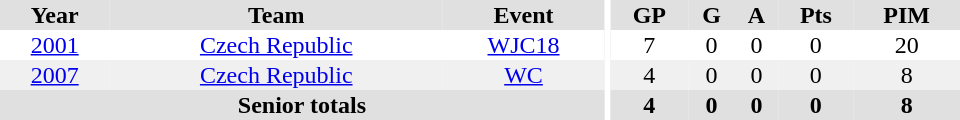<table border="0" cellpadding="1" cellspacing="0" ID="Table3" style="text-align:center; width:40em">
<tr ALIGN="center" bgcolor="#e0e0e0">
<th>Year</th>
<th>Team</th>
<th>Event</th>
<th rowspan="99" bgcolor="#ffffff"></th>
<th>GP</th>
<th>G</th>
<th>A</th>
<th>Pts</th>
<th>PIM</th>
</tr>
<tr>
<td><a href='#'>2001</a></td>
<td><a href='#'>Czech Republic</a></td>
<td><a href='#'>WJC18</a></td>
<td>7</td>
<td>0</td>
<td>0</td>
<td>0</td>
<td>20</td>
</tr>
<tr bgcolor="#f0f0f0">
<td><a href='#'>2007</a></td>
<td><a href='#'>Czech Republic</a></td>
<td><a href='#'>WC</a></td>
<td>4</td>
<td>0</td>
<td>0</td>
<td>0</td>
<td>8</td>
</tr>
<tr bgcolor="#e0e0e0">
<th colspan="3">Senior totals</th>
<th>4</th>
<th>0</th>
<th>0</th>
<th>0</th>
<th>8</th>
</tr>
</table>
